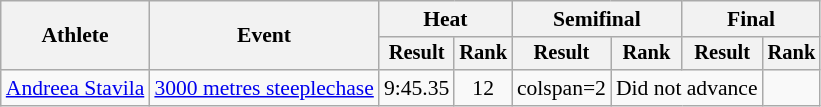<table class=wikitable style=font-size:90%>
<tr>
<th rowspan=2>Athlete</th>
<th rowspan=2>Event</th>
<th colspan=2>Heat</th>
<th colspan=2>Semifinal</th>
<th colspan=2>Final</th>
</tr>
<tr style=font-size:95%>
<th>Result</th>
<th>Rank</th>
<th>Result</th>
<th>Rank</th>
<th>Result</th>
<th>Rank</th>
</tr>
<tr align=center>
<td align=left><a href='#'>Andreea Stavila</a></td>
<td align=left><a href='#'>3000 metres steeplechase</a></td>
<td>9:45.35 </td>
<td>12</td>
<td>colspan=2</td>
<td colspan=2>Did not advance</td>
</tr>
</table>
